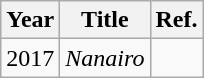<table class="wikitable">
<tr>
<th>Year</th>
<th>Title</th>
<th>Ref.</th>
</tr>
<tr>
<td>2017</td>
<td><em>Nanairo</em></td>
<td></td>
</tr>
</table>
